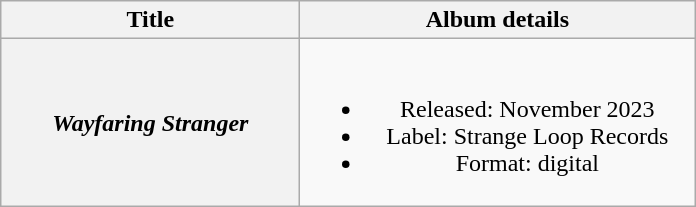<table class="wikitable plainrowheaders" style="text-align:center;" border="1">
<tr>
<th scope="col" style="width:12em;">Title</th>
<th scope="col" style="width:16em;">Album details</th>
</tr>
<tr>
<th scope="row"><em>Wayfaring Stranger</em></th>
<td><br><ul><li>Released: November 2023</li><li>Label: Strange Loop Records</li><li>Format: digital</li></ul></td>
</tr>
</table>
